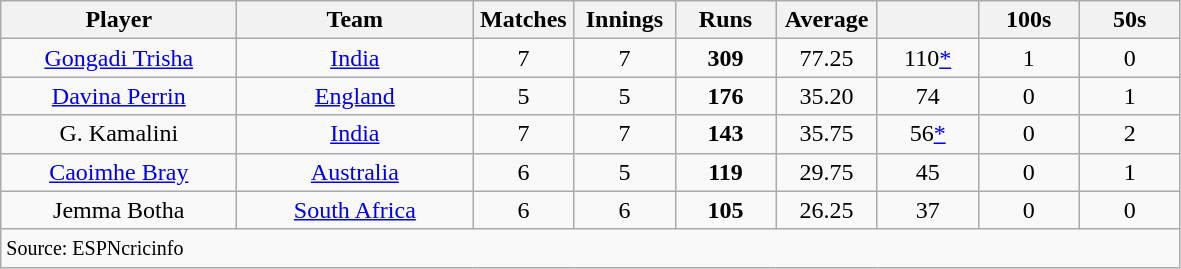<table class="wikitable" style="text-align:center;">
<tr>
<th width=150>Player</th>
<th width=150>Team</th>
<th width=60>Matches</th>
<th width=60>Innings</th>
<th width=60>Runs</th>
<th width=60>Average</th>
<th width=60></th>
<th width=60>100s</th>
<th width=60>50s</th>
</tr>
<tr>
<td><a href='#'>Gongadi Trisha</a></td>
<td><a href='#'>India</a></td>
<td>7</td>
<td>7</td>
<td><strong>309</strong></td>
<td>77.25</td>
<td>110<a href='#'>*</a></td>
<td>1</td>
<td>0</td>
</tr>
<tr>
<td><a href='#'>Davina Perrin</a></td>
<td><a href='#'>England</a></td>
<td>5</td>
<td>5</td>
<td><strong>176</strong></td>
<td>35.20</td>
<td>74</td>
<td>0</td>
<td>1</td>
</tr>
<tr>
<td>G. Kamalini</td>
<td><a href='#'>India</a></td>
<td>7</td>
<td>7</td>
<td><strong>143</strong></td>
<td>35.75</td>
<td>56<a href='#'>*</a></td>
<td>0</td>
<td>2</td>
</tr>
<tr>
<td><a href='#'>Caoimhe Bray</a></td>
<td><a href='#'>Australia</a></td>
<td>6</td>
<td>5</td>
<td><strong>119</strong></td>
<td>29.75</td>
<td>45</td>
<td>0</td>
<td>1</td>
</tr>
<tr>
<td>Jemma Botha</td>
<td><a href='#'>South Africa</a></td>
<td>6</td>
<td>6</td>
<td><strong>105</strong></td>
<td>26.25</td>
<td>37</td>
<td>0</td>
<td>0</td>
</tr>
<tr class=sortbottom>
<td colspan="11" style="text-align:left;"><small>Source: ESPNcricinfo</small></td>
</tr>
</table>
